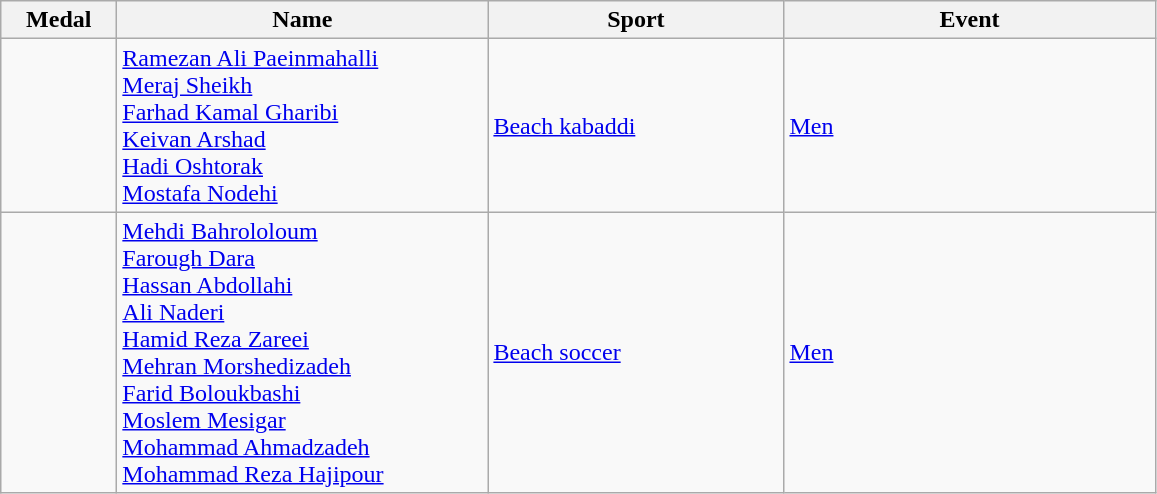<table class="wikitable sortable" style="text-align:left;">
<tr>
<th width="70">Medal</th>
<th width="240">Name</th>
<th width="190">Sport</th>
<th width="240">Event</th>
</tr>
<tr>
<td></td>
<td><a href='#'>Ramezan Ali Paeinmahalli</a><br><a href='#'>Meraj Sheikh</a><br><a href='#'>Farhad Kamal Gharibi</a><br><a href='#'>Keivan Arshad</a><br><a href='#'>Hadi Oshtorak</a><br><a href='#'>Mostafa Nodehi</a></td>
<td><a href='#'>Beach kabaddi</a></td>
<td><a href='#'>Men</a></td>
</tr>
<tr>
<td></td>
<td><a href='#'>Mehdi Bahrololoum</a><br><a href='#'>Farough Dara</a><br><a href='#'>Hassan Abdollahi</a><br><a href='#'>Ali Naderi</a><br><a href='#'>Hamid Reza Zareei</a><br><a href='#'>Mehran Morshedizadeh</a><br><a href='#'>Farid Boloukbashi</a><br><a href='#'>Moslem Mesigar</a><br><a href='#'>Mohammad Ahmadzadeh</a><br><a href='#'>Mohammad Reza Hajipour</a></td>
<td><a href='#'>Beach soccer</a></td>
<td><a href='#'>Men</a></td>
</tr>
</table>
